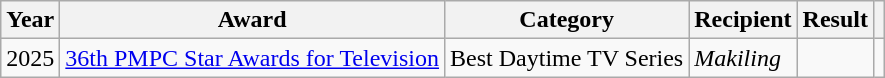<table class="wikitable">
<tr>
<th>Year</th>
<th>Award</th>
<th>Category</th>
<th>Recipient</th>
<th>Result</th>
<th></th>
</tr>
<tr>
<td>2025</td>
<td><a href='#'>36th PMPC Star Awards for Television</a></td>
<td>Best Daytime TV Series</td>
<td><em>Makiling</em></td>
<td></td>
<td></td>
</tr>
</table>
